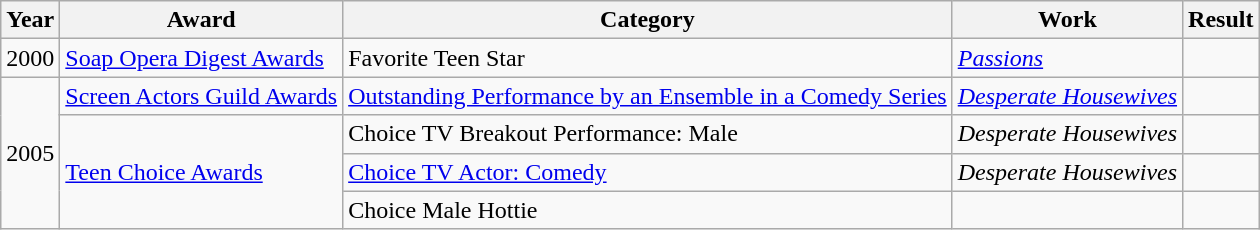<table class="wikitable sortable">
<tr>
<th>Year</th>
<th>Award</th>
<th>Category</th>
<th>Work</th>
<th>Result</th>
</tr>
<tr>
<td>2000</td>
<td><a href='#'>Soap Opera Digest Awards</a></td>
<td>Favorite Teen Star</td>
<td><em><a href='#'>Passions</a></em></td>
<td></td>
</tr>
<tr>
<td rowspan="4">2005</td>
<td><a href='#'>Screen Actors Guild Awards</a></td>
<td><a href='#'>Outstanding Performance by an Ensemble in a Comedy Series</a></td>
<td><em><a href='#'>Desperate Housewives</a></em></td>
<td></td>
</tr>
<tr>
<td rowspan="3"><a href='#'>Teen Choice Awards</a></td>
<td>Choice TV Breakout Performance: Male</td>
<td><em>Desperate Housewives</em></td>
<td></td>
</tr>
<tr>
<td><a href='#'>Choice TV Actor: Comedy</a></td>
<td><em>Desperate Housewives</em></td>
<td></td>
</tr>
<tr>
<td>Choice Male Hottie</td>
<td></td>
<td></td>
</tr>
</table>
